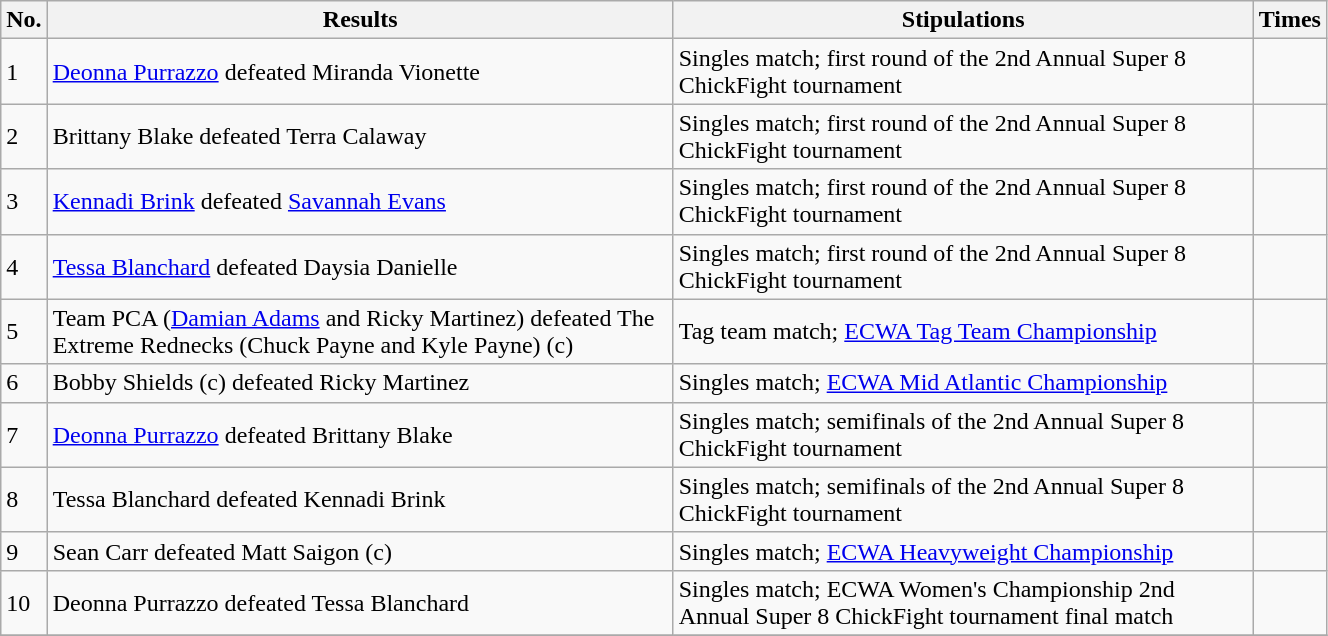<table style="font-size: 100%" class="wikitable sortable" width="70%">
<tr>
<th><strong>No.</strong></th>
<th><strong>Results</strong></th>
<th><strong>Stipulations</strong></th>
<th><strong>Times</strong></th>
</tr>
<tr>
<td>1</td>
<td><a href='#'>Deonna Purrazzo</a> defeated Miranda Vionette</td>
<td>Singles match; first round of the 2nd Annual Super 8 ChickFight tournament</td>
<td></td>
</tr>
<tr>
<td>2</td>
<td>Brittany Blake defeated Terra Calaway</td>
<td>Singles match; first round of the 2nd Annual Super 8 ChickFight tournament</td>
<td></td>
</tr>
<tr>
<td>3</td>
<td><a href='#'>Kennadi Brink</a> defeated <a href='#'>Savannah Evans</a></td>
<td>Singles match; first round of the 2nd Annual Super 8 ChickFight tournament</td>
<td></td>
</tr>
<tr>
<td>4</td>
<td><a href='#'>Tessa Blanchard</a> defeated Daysia Danielle</td>
<td>Singles match; first round of the 2nd Annual Super 8 ChickFight tournament</td>
<td></td>
</tr>
<tr>
<td>5</td>
<td>Team PCA (<a href='#'>Damian Adams</a> and Ricky Martinez) defeated The Extreme Rednecks (Chuck Payne and Kyle Payne) (c)</td>
<td>Tag team match; <a href='#'>ECWA Tag Team Championship</a></td>
<td></td>
</tr>
<tr>
<td>6</td>
<td>Bobby Shields (c) defeated Ricky Martinez</td>
<td>Singles match; <a href='#'>ECWA Mid Atlantic Championship</a></td>
<td></td>
</tr>
<tr>
<td>7</td>
<td><a href='#'>Deonna Purrazzo</a> defeated Brittany Blake</td>
<td>Singles match; semifinals of the 2nd Annual Super 8 ChickFight tournament</td>
<td></td>
</tr>
<tr>
<td>8</td>
<td>Tessa Blanchard defeated Kennadi Brink</td>
<td>Singles match; semifinals of the 2nd Annual Super 8 ChickFight tournament</td>
<td></td>
</tr>
<tr>
<td>9</td>
<td>Sean Carr defeated Matt Saigon (c)</td>
<td>Singles match; <a href='#'>ECWA Heavyweight Championship</a></td>
<td></td>
</tr>
<tr>
<td>10</td>
<td>Deonna Purrazzo defeated Tessa Blanchard</td>
<td>Singles match; ECWA Women's Championship 2nd Annual Super 8 ChickFight tournament final match</td>
<td></td>
</tr>
<tr>
</tr>
</table>
